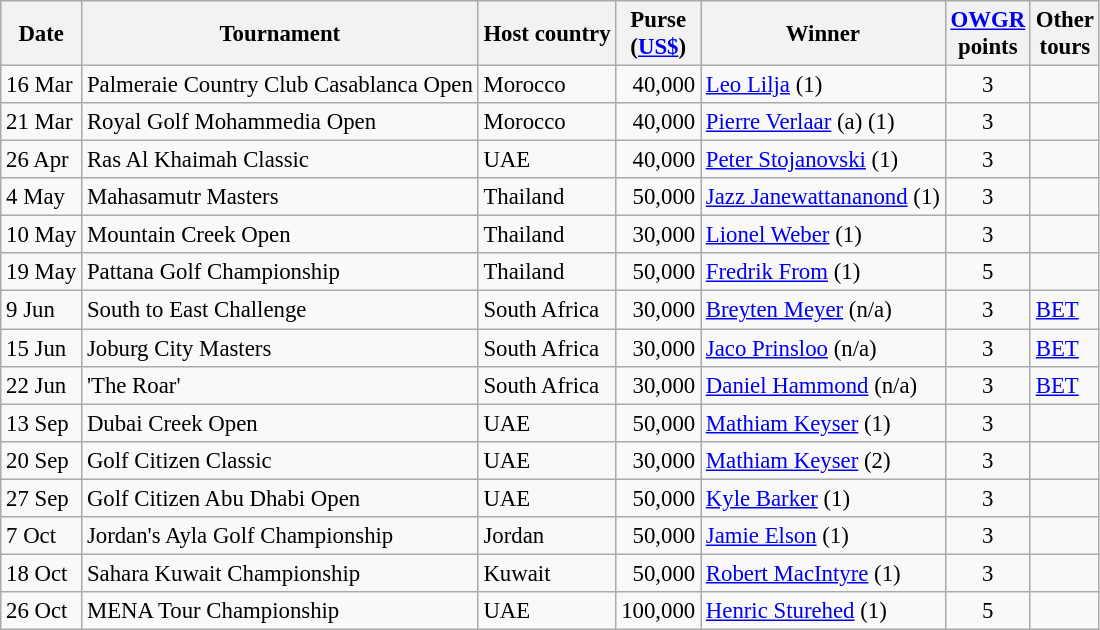<table class="wikitable" style="font-size:95%">
<tr>
<th>Date</th>
<th>Tournament</th>
<th>Host country</th>
<th>Purse<br>(<a href='#'>US$</a>)</th>
<th>Winner</th>
<th><a href='#'>OWGR</a><br>points</th>
<th>Other<br>tours</th>
</tr>
<tr>
<td>16 Mar</td>
<td>Palmeraie Country Club Casablanca Open</td>
<td>Morocco</td>
<td align=right>40,000</td>
<td> <a href='#'>Leo Lilja</a> (1)</td>
<td align=center>3</td>
<td></td>
</tr>
<tr>
<td>21 Mar</td>
<td>Royal Golf Mohammedia Open</td>
<td>Morocco</td>
<td align=right>40,000</td>
<td> <a href='#'>Pierre Verlaar</a> (a) (1)</td>
<td align=center>3</td>
<td></td>
</tr>
<tr>
<td>26 Apr</td>
<td>Ras Al Khaimah Classic</td>
<td>UAE</td>
<td align=right>40,000</td>
<td> <a href='#'>Peter Stojanovski</a> (1)</td>
<td align=center>3</td>
<td></td>
</tr>
<tr>
<td>4 May</td>
<td>Mahasamutr Masters</td>
<td>Thailand</td>
<td align=right>50,000</td>
<td> <a href='#'>Jazz Janewattananond</a> (1)</td>
<td align=center>3</td>
<td></td>
</tr>
<tr>
<td>10 May</td>
<td>Mountain Creek Open</td>
<td>Thailand</td>
<td align=right>30,000</td>
<td> <a href='#'>Lionel Weber</a> (1)</td>
<td align=center>3</td>
<td></td>
</tr>
<tr>
<td>19 May</td>
<td>Pattana Golf Championship</td>
<td>Thailand</td>
<td align=right>50,000</td>
<td> <a href='#'>Fredrik From</a> (1)</td>
<td align=center>5</td>
<td></td>
</tr>
<tr>
<td>9 Jun</td>
<td>South to East Challenge</td>
<td>South Africa</td>
<td align=right>30,000</td>
<td> <a href='#'>Breyten Meyer</a> (n/a)</td>
<td align=center>3</td>
<td><a href='#'>BET</a></td>
</tr>
<tr>
<td>15 Jun</td>
<td>Joburg City Masters</td>
<td>South Africa</td>
<td align=right>30,000</td>
<td> <a href='#'>Jaco Prinsloo</a> (n/a)</td>
<td align=center>3</td>
<td><a href='#'>BET</a></td>
</tr>
<tr>
<td>22 Jun</td>
<td>'The Roar'</td>
<td>South Africa</td>
<td align=right>30,000</td>
<td> <a href='#'>Daniel Hammond</a> (n/a)</td>
<td align=center>3</td>
<td><a href='#'>BET</a></td>
</tr>
<tr>
<td>13 Sep</td>
<td>Dubai Creek Open</td>
<td>UAE</td>
<td align=right>50,000</td>
<td> <a href='#'>Mathiam Keyser</a> (1)</td>
<td align=center>3</td>
<td></td>
</tr>
<tr>
<td>20 Sep</td>
<td>Golf Citizen Classic</td>
<td>UAE</td>
<td align=right>30,000</td>
<td> <a href='#'>Mathiam Keyser</a> (2)</td>
<td align=center>3</td>
<td></td>
</tr>
<tr>
<td>27 Sep</td>
<td>Golf Citizen Abu Dhabi Open</td>
<td>UAE</td>
<td align=right>50,000</td>
<td> <a href='#'>Kyle Barker</a> (1)</td>
<td align=center>3</td>
<td></td>
</tr>
<tr>
<td>7 Oct</td>
<td>Jordan's Ayla Golf Championship</td>
<td>Jordan</td>
<td align=right>50,000</td>
<td> <a href='#'>Jamie Elson</a> (1)</td>
<td align=center>3</td>
<td></td>
</tr>
<tr>
<td>18 Oct</td>
<td>Sahara Kuwait Championship</td>
<td>Kuwait</td>
<td align=right>50,000</td>
<td> <a href='#'>Robert MacIntyre</a> (1)</td>
<td align=center>3</td>
<td></td>
</tr>
<tr>
<td>26 Oct</td>
<td>MENA Tour Championship</td>
<td>UAE</td>
<td align=right>100,000</td>
<td> <a href='#'>Henric Sturehed</a> (1)</td>
<td align=center>5</td>
<td></td>
</tr>
</table>
